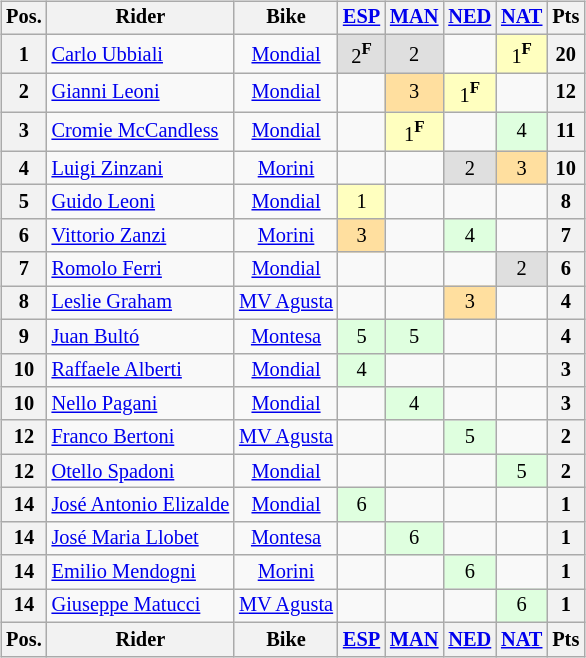<table>
<tr>
<td><br><table class="wikitable" style="font-size: 85%; text-align:center">
<tr>
<th>Pos.</th>
<th>Rider</th>
<th>Bike</th>
<th><a href='#'>ESP</a><br></th>
<th><a href='#'>MAN</a><br></th>
<th><a href='#'>NED</a><br></th>
<th><a href='#'>NAT</a><br></th>
<th>Pts</th>
</tr>
<tr>
<th>1</th>
<td align="left"> <a href='#'>Carlo Ubbiali</a></td>
<td><a href='#'>Mondial</a></td>
<td style="background:#dfdfdf;">2<strong><sup>F</sup></strong></td>
<td style="background:#dfdfdf;">2</td>
<td></td>
<td style="background:#ffffbf;">1<strong><sup>F</sup></strong></td>
<th>20</th>
</tr>
<tr>
<th>2</th>
<td align="left"> <a href='#'>Gianni Leoni</a></td>
<td><a href='#'>Mondial</a></td>
<td></td>
<td style="background:#ffdf9f;">3</td>
<td style="background:#ffffbf;">1<strong><sup>F</sup></strong></td>
<td></td>
<th>12</th>
</tr>
<tr>
<th>3</th>
<td align="left"> <a href='#'>Cromie McCandless</a></td>
<td><a href='#'>Mondial</a></td>
<td></td>
<td style="background:#ffffbf;">1<strong><sup>F</sup></strong></td>
<td></td>
<td style="background:#dfffdf;">4</td>
<th>11</th>
</tr>
<tr>
<th>4</th>
<td align="left"> <a href='#'>Luigi Zinzani</a></td>
<td><a href='#'>Morini</a></td>
<td></td>
<td></td>
<td style="background:#dfdfdf;">2</td>
<td style="background:#ffdf9f;">3</td>
<th>10</th>
</tr>
<tr>
<th>5</th>
<td align="left"> <a href='#'>Guido Leoni</a></td>
<td><a href='#'>Mondial</a></td>
<td style="background:#ffffbf;">1</td>
<td></td>
<td></td>
<td></td>
<th>8</th>
</tr>
<tr>
<th>6</th>
<td align="left"> <a href='#'>Vittorio Zanzi</a></td>
<td><a href='#'>Morini</a></td>
<td style="background:#ffdf9f;">3</td>
<td></td>
<td style="background:#dfffdf;">4</td>
<td></td>
<th>7</th>
</tr>
<tr>
<th>7</th>
<td align="left"> <a href='#'>Romolo Ferri</a></td>
<td><a href='#'>Mondial</a></td>
<td></td>
<td></td>
<td></td>
<td style="background:#dfdfdf;">2</td>
<th>6</th>
</tr>
<tr>
<th>8</th>
<td align="left"> <a href='#'>Leslie Graham</a></td>
<td><a href='#'>MV Agusta</a></td>
<td></td>
<td></td>
<td style="background:#ffdf9f;">3</td>
<td></td>
<th>4</th>
</tr>
<tr>
<th>9</th>
<td align="left"> <a href='#'>Juan Bultó</a></td>
<td><a href='#'>Montesa</a></td>
<td style="background:#dfffdf;">5</td>
<td style="background:#dfffdf;">5</td>
<td></td>
<td></td>
<th>4</th>
</tr>
<tr>
<th>10</th>
<td align="left"> <a href='#'>Raffaele Alberti</a></td>
<td><a href='#'>Mondial</a></td>
<td style="background:#dfffdf;">4</td>
<td></td>
<td></td>
<td></td>
<th>3</th>
</tr>
<tr>
<th>10</th>
<td align="left"> <a href='#'>Nello Pagani</a></td>
<td><a href='#'>Mondial</a></td>
<td></td>
<td style="background:#dfffdf;">4</td>
<td></td>
<td></td>
<th>3</th>
</tr>
<tr>
<th>12</th>
<td align="left"> <a href='#'>Franco Bertoni</a></td>
<td><a href='#'>MV Agusta</a></td>
<td></td>
<td></td>
<td style="background:#dfffdf;">5</td>
<td></td>
<th>2</th>
</tr>
<tr>
<th>12</th>
<td align="left"> <a href='#'>Otello Spadoni</a></td>
<td><a href='#'>Mondial</a></td>
<td></td>
<td></td>
<td></td>
<td style="background:#dfffdf;">5</td>
<th>2</th>
</tr>
<tr>
<th>14</th>
<td align="left"> <a href='#'>José Antonio Elizalde</a></td>
<td><a href='#'>Mondial</a></td>
<td style="background:#dfffdf;">6</td>
<td></td>
<td></td>
<td></td>
<th>1</th>
</tr>
<tr>
<th>14</th>
<td align="left"> <a href='#'>José Maria Llobet</a></td>
<td><a href='#'>Montesa</a></td>
<td></td>
<td style="background:#dfffdf;">6</td>
<td></td>
<td></td>
<th>1</th>
</tr>
<tr>
<th>14</th>
<td align="left"> <a href='#'>Emilio Mendogni</a></td>
<td><a href='#'>Morini</a></td>
<td></td>
<td></td>
<td style="background:#dfffdf;">6</td>
<td></td>
<th>1</th>
</tr>
<tr>
<th>14</th>
<td align="left"> <a href='#'>Giuseppe Matucci</a></td>
<td><a href='#'>MV Agusta</a></td>
<td></td>
<td></td>
<td></td>
<td style="background:#dfffdf;">6</td>
<th>1</th>
</tr>
<tr>
<th>Pos.</th>
<th>Rider</th>
<th>Bike</th>
<th><a href='#'>ESP</a><br></th>
<th><a href='#'>MAN</a><br></th>
<th><a href='#'>NED</a><br></th>
<th><a href='#'>NAT</a><br></th>
<th>Pts</th>
</tr>
</table>
</td>
<td valign="top"><br></td>
</tr>
</table>
